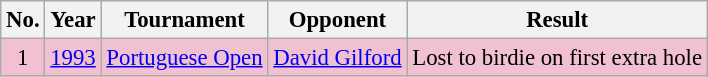<table class="wikitable" style="font-size:95%;">
<tr>
<th>No.</th>
<th>Year</th>
<th>Tournament</th>
<th>Opponent</th>
<th>Result</th>
</tr>
<tr style="background:#F2C1D1;">
<td align=center>1</td>
<td><a href='#'>1993</a></td>
<td><a href='#'>Portuguese Open</a></td>
<td> <a href='#'>David Gilford</a></td>
<td>Lost to birdie on first extra hole</td>
</tr>
</table>
